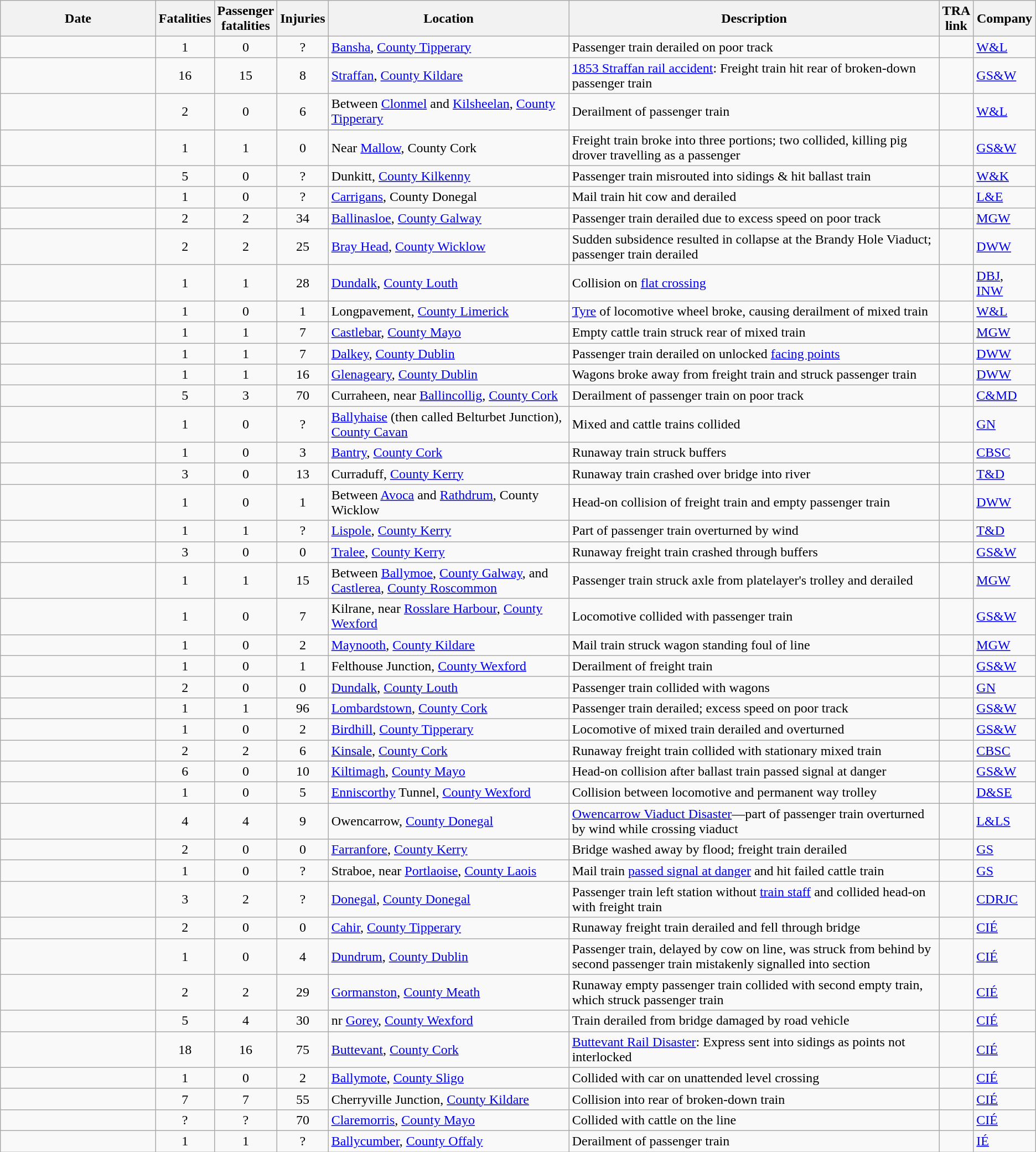<table class="wikitable sortable">
<tr>
<th width="15%">Date</th>
<th>Fatalities</th>
<th>Passenger<br>fatalities</th>
<th>Injuries</th>
<th>Location</th>
<th>Description</th>
<th>TRA<br>link</th>
<th>Company</th>
</tr>
<tr>
<td></td>
<td align="center">1</td>
<td align="center">0</td>
<td align="center">?</td>
<td><a href='#'>Bansha</a>, <a href='#'>County Tipperary</a></td>
<td>Passenger train derailed on poor track</td>
<td></td>
<td><a href='#'>W&L</a></td>
</tr>
<tr>
<td></td>
<td align="center">16</td>
<td align="center">15</td>
<td align="center">8</td>
<td><a href='#'>Straffan</a>, <a href='#'>County Kildare</a></td>
<td><a href='#'>1853 Straffan rail accident</a>: Freight train hit rear of broken-down passenger train</td>
<td></td>
<td><a href='#'>GS&W</a></td>
</tr>
<tr>
<td></td>
<td align="center">2</td>
<td align="center">0</td>
<td align="center">6</td>
<td>Between <a href='#'>Clonmel</a> and <a href='#'>Kilsheelan</a>, <a href='#'>County Tipperary</a></td>
<td>Derailment of passenger train</td>
<td></td>
<td><a href='#'>W&L</a></td>
</tr>
<tr>
<td></td>
<td align="center">1</td>
<td align="center">1</td>
<td align="center">0</td>
<td>Near <a href='#'>Mallow</a>, County Cork</td>
<td>Freight train broke into three portions; two collided, killing pig drover travelling as a passenger</td>
<td></td>
<td><a href='#'>GS&W</a></td>
</tr>
<tr>
<td></td>
<td align="center">5</td>
<td align="center">0</td>
<td align="center">?</td>
<td>Dunkitt, <a href='#'>County Kilkenny</a></td>
<td>Passenger train misrouted into sidings & hit ballast train</td>
<td></td>
<td><a href='#'>W&K</a></td>
</tr>
<tr>
<td></td>
<td align="center">1</td>
<td align="center">0</td>
<td align="center">?</td>
<td><a href='#'>Carrigans</a>, County Donegal</td>
<td>Mail train hit cow and derailed</td>
<td></td>
<td><a href='#'>L&E</a></td>
</tr>
<tr>
<td></td>
<td align="center">2</td>
<td align="center">2</td>
<td align="center">34</td>
<td><a href='#'>Ballinasloe</a>, <a href='#'>County Galway</a></td>
<td>Passenger train derailed due to excess speed on poor track</td>
<td></td>
<td><a href='#'>MGW</a></td>
</tr>
<tr>
<td></td>
<td align="center">2</td>
<td align="center">2</td>
<td align="center">25</td>
<td><a href='#'>Bray Head</a>, <a href='#'>County Wicklow</a></td>
<td>Sudden subsidence resulted in collapse at the Brandy Hole Viaduct; passenger train derailed</td>
<td></td>
<td><a href='#'>DWW</a></td>
</tr>
<tr>
<td></td>
<td align="center">1</td>
<td align="center">1</td>
<td align="center">28</td>
<td><a href='#'>Dundalk</a>, <a href='#'>County Louth</a></td>
<td>Collision on <a href='#'>flat crossing</a></td>
<td></td>
<td><a href='#'>DBJ</a>, <a href='#'>INW</a></td>
</tr>
<tr>
<td></td>
<td align="center">1</td>
<td align="center">0</td>
<td align="center">1</td>
<td>Longpavement, <a href='#'>County Limerick</a></td>
<td><a href='#'>Tyre</a> of locomotive wheel broke, causing derailment of mixed train</td>
<td></td>
<td><a href='#'>W&L</a></td>
</tr>
<tr>
<td></td>
<td align="center">1</td>
<td align="center">1</td>
<td align="center">7</td>
<td><a href='#'>Castlebar</a>, <a href='#'>County Mayo</a></td>
<td>Empty cattle train struck rear of mixed train</td>
<td></td>
<td><a href='#'>MGW</a></td>
</tr>
<tr>
<td></td>
<td align="center">1</td>
<td align="center">1</td>
<td align="center">7</td>
<td><a href='#'>Dalkey</a>, <a href='#'>County Dublin</a></td>
<td>Passenger train derailed on unlocked <a href='#'>facing points</a></td>
<td></td>
<td><a href='#'>DWW</a></td>
</tr>
<tr>
<td></td>
<td align="center">1</td>
<td align="center">1</td>
<td align="center">16</td>
<td><a href='#'>Glenageary</a>, <a href='#'>County Dublin</a></td>
<td>Wagons broke away from freight train and struck passenger train</td>
<td></td>
<td><a href='#'>DWW</a></td>
</tr>
<tr>
<td></td>
<td align="center">5</td>
<td align="center">3</td>
<td align="center">70</td>
<td>Curraheen, near <a href='#'>Ballincollig</a>, <a href='#'>County Cork</a></td>
<td>Derailment of passenger train on poor track</td>
<td></td>
<td><a href='#'>C&MD</a></td>
</tr>
<tr>
<td></td>
<td align="center">1</td>
<td align="center">0</td>
<td align="center">?</td>
<td><a href='#'>Ballyhaise</a> (then called Belturbet Junction), <a href='#'>County Cavan</a></td>
<td>Mixed and cattle trains collided</td>
<td></td>
<td><a href='#'>GN</a></td>
</tr>
<tr>
<td></td>
<td align="center">1</td>
<td align="center">0</td>
<td align="center">3</td>
<td><a href='#'>Bantry</a>, <a href='#'>County Cork</a></td>
<td>Runaway train struck buffers</td>
<td></td>
<td><a href='#'>CBSC</a></td>
</tr>
<tr>
<td></td>
<td align="center">3</td>
<td align="center">0</td>
<td align="center">13</td>
<td>Curraduff, <a href='#'>County Kerry</a></td>
<td>Runaway train crashed over bridge into river</td>
<td></td>
<td><a href='#'>T&D</a></td>
</tr>
<tr>
<td></td>
<td align="center">1</td>
<td align="center">0</td>
<td align="center">1</td>
<td>Between <a href='#'>Avoca</a> and <a href='#'>Rathdrum</a>, County Wicklow</td>
<td>Head-on collision of freight train and empty passenger train</td>
<td></td>
<td><a href='#'>DWW</a></td>
</tr>
<tr>
<td></td>
<td align="center">1</td>
<td align="center">1</td>
<td align="center">?</td>
<td><a href='#'>Lispole</a>, <a href='#'>County Kerry</a></td>
<td>Part of passenger train overturned by wind</td>
<td></td>
<td><a href='#'>T&D</a></td>
</tr>
<tr>
<td></td>
<td align="center">3</td>
<td align="center">0</td>
<td align="center">0</td>
<td><a href='#'>Tralee</a>, <a href='#'>County Kerry</a></td>
<td>Runaway freight train crashed through buffers</td>
<td></td>
<td><a href='#'>GS&W</a></td>
</tr>
<tr>
<td></td>
<td align="center">1</td>
<td align="center">1</td>
<td align="center">15</td>
<td>Between <a href='#'>Ballymoe</a>, <a href='#'>County Galway</a>, and <a href='#'>Castlerea</a>, <a href='#'>County Roscommon</a></td>
<td>Passenger train struck axle from platelayer's trolley and derailed</td>
<td></td>
<td><a href='#'>MGW</a></td>
</tr>
<tr>
<td></td>
<td align="center">1</td>
<td align="center">0</td>
<td align="center">7</td>
<td>Kilrane, near <a href='#'>Rosslare Harbour</a>, <a href='#'>County Wexford</a></td>
<td>Locomotive collided with passenger train</td>
<td></td>
<td><a href='#'>GS&W</a></td>
</tr>
<tr>
<td></td>
<td align="center">1</td>
<td align="center">0</td>
<td align="center">2</td>
<td><a href='#'>Maynooth</a>, <a href='#'>County Kildare</a></td>
<td>Mail train struck wagon standing foul of line</td>
<td></td>
<td><a href='#'>MGW</a></td>
</tr>
<tr>
<td></td>
<td align="center">1</td>
<td align="center">0</td>
<td align="center">1</td>
<td>Felthouse Junction, <a href='#'>County Wexford</a></td>
<td>Derailment of freight train</td>
<td></td>
<td><a href='#'>GS&W</a></td>
</tr>
<tr>
<td></td>
<td align="center">2</td>
<td align="center">0</td>
<td align="center">0</td>
<td><a href='#'>Dundalk</a>, <a href='#'>County Louth</a></td>
<td>Passenger train collided with wagons</td>
<td></td>
<td><a href='#'>GN</a></td>
</tr>
<tr>
<td></td>
<td align="center">1</td>
<td align="center">1</td>
<td align="center">96</td>
<td><a href='#'>Lombardstown</a>, <a href='#'>County Cork</a></td>
<td>Passenger train derailed; excess speed on poor track</td>
<td></td>
<td><a href='#'>GS&W</a></td>
</tr>
<tr>
<td></td>
<td align="center">1</td>
<td align="center">0</td>
<td align="center">2</td>
<td><a href='#'>Birdhill</a>, <a href='#'>County Tipperary</a></td>
<td>Locomotive of mixed train derailed and overturned</td>
<td></td>
<td><a href='#'>GS&W</a></td>
</tr>
<tr>
<td></td>
<td align="center">2</td>
<td align="center">2</td>
<td align="center">6</td>
<td><a href='#'>Kinsale</a>, <a href='#'>County Cork</a></td>
<td>Runaway freight train collided with stationary mixed train</td>
<td></td>
<td><a href='#'>CBSC</a></td>
</tr>
<tr>
<td></td>
<td align="center">6</td>
<td align="center">0</td>
<td align="center">10</td>
<td><a href='#'>Kiltimagh</a>, <a href='#'>County Mayo</a></td>
<td>Head-on collision after ballast train passed signal at danger</td>
<td></td>
<td><a href='#'>GS&W</a></td>
</tr>
<tr>
<td></td>
<td align="center">1</td>
<td align="center">0</td>
<td align="center">5</td>
<td><a href='#'>Enniscorthy</a> Tunnel, <a href='#'>County Wexford</a></td>
<td>Collision between locomotive and permanent way trolley</td>
<td></td>
<td><a href='#'>D&SE</a></td>
</tr>
<tr>
<td></td>
<td align="center">4</td>
<td align="center">4</td>
<td align="center">9</td>
<td>Owencarrow, <a href='#'>County Donegal</a></td>
<td><a href='#'>Owencarrow Viaduct Disaster</a>—part of passenger train overturned by wind while crossing viaduct</td>
<td></td>
<td><a href='#'>L&LS</a></td>
</tr>
<tr>
<td></td>
<td align="center">2</td>
<td align="center">0</td>
<td align="center">0</td>
<td><a href='#'>Farranfore</a>, <a href='#'>County Kerry</a></td>
<td>Bridge washed away by flood; freight train derailed</td>
<td></td>
<td><a href='#'>GS</a></td>
</tr>
<tr>
<td></td>
<td align="center">1</td>
<td align="center">0</td>
<td align="center">?</td>
<td>Straboe, near <a href='#'>Portlaoise</a>, <a href='#'>County Laois</a></td>
<td>Mail train <a href='#'>passed signal at danger</a> and hit failed cattle train</td>
<td></td>
<td><a href='#'>GS</a></td>
</tr>
<tr>
<td></td>
<td align="center">3</td>
<td align="center">2</td>
<td align="center">?</td>
<td><a href='#'>Donegal</a>, <a href='#'>County Donegal</a></td>
<td>Passenger train left station without <a href='#'>train staff</a> and collided head-on with freight train</td>
<td></td>
<td><a href='#'>CDRJC</a></td>
</tr>
<tr>
<td></td>
<td align="center">2</td>
<td align="center">0</td>
<td align="center">0</td>
<td><a href='#'>Cahir</a>, <a href='#'>County Tipperary</a></td>
<td>Runaway freight train derailed and fell through bridge</td>
<td></td>
<td><a href='#'>CIÉ</a></td>
</tr>
<tr>
<td></td>
<td align="center">1</td>
<td align="center">0</td>
<td align="center">4</td>
<td><a href='#'>Dundrum</a>, <a href='#'>County Dublin</a></td>
<td>Passenger train, delayed by cow on line, was struck from behind by second passenger train mistakenly signalled into section</td>
<td></td>
<td><a href='#'>CIÉ</a></td>
</tr>
<tr>
<td></td>
<td align="center">2</td>
<td align="center">2</td>
<td align="center">29</td>
<td><a href='#'>Gormanston</a>, <a href='#'>County Meath</a></td>
<td>Runaway empty passenger train collided with second empty train, which struck passenger train</td>
<td></td>
<td><a href='#'>CIÉ</a></td>
</tr>
<tr>
<td></td>
<td align="center">5</td>
<td align="center">4</td>
<td align="center">30</td>
<td>nr <a href='#'>Gorey</a>, <a href='#'>County Wexford</a></td>
<td>Train derailed from bridge damaged by road vehicle</td>
<td></td>
<td><a href='#'>CIÉ</a></td>
</tr>
<tr>
<td></td>
<td align="center">18</td>
<td align="center">16</td>
<td align="center">75</td>
<td><a href='#'>Buttevant</a>, <a href='#'>County Cork</a></td>
<td><a href='#'>Buttevant Rail Disaster</a>: Express sent into sidings as points not interlocked</td>
<td></td>
<td><a href='#'>CIÉ</a></td>
</tr>
<tr>
<td></td>
<td align="center">1</td>
<td align="center">0</td>
<td align="center">2</td>
<td><a href='#'>Ballymote</a>, <a href='#'>County Sligo</a></td>
<td>Collided with car on unattended level crossing</td>
<td></td>
<td><a href='#'>CIÉ</a></td>
</tr>
<tr>
<td></td>
<td align="center">7</td>
<td align="center">7</td>
<td align="center">55</td>
<td>Cherryville Junction, <a href='#'>County Kildare</a></td>
<td>Collision into rear of broken-down train</td>
<td></td>
<td><a href='#'>CIÉ</a></td>
</tr>
<tr>
<td></td>
<td align="center">?</td>
<td align="center">?</td>
<td align="center">70</td>
<td><a href='#'>Claremorris</a>, <a href='#'>County Mayo</a></td>
<td>Collided with cattle on the line</td>
<td></td>
<td><a href='#'>CIÉ</a></td>
</tr>
<tr>
<td></td>
<td align="center">1</td>
<td align="center">1</td>
<td align="center">?</td>
<td><a href='#'>Ballycumber</a>, <a href='#'>County Offaly</a></td>
<td>Derailment of passenger train</td>
<td></td>
<td><a href='#'>IÉ</a></td>
</tr>
</table>
